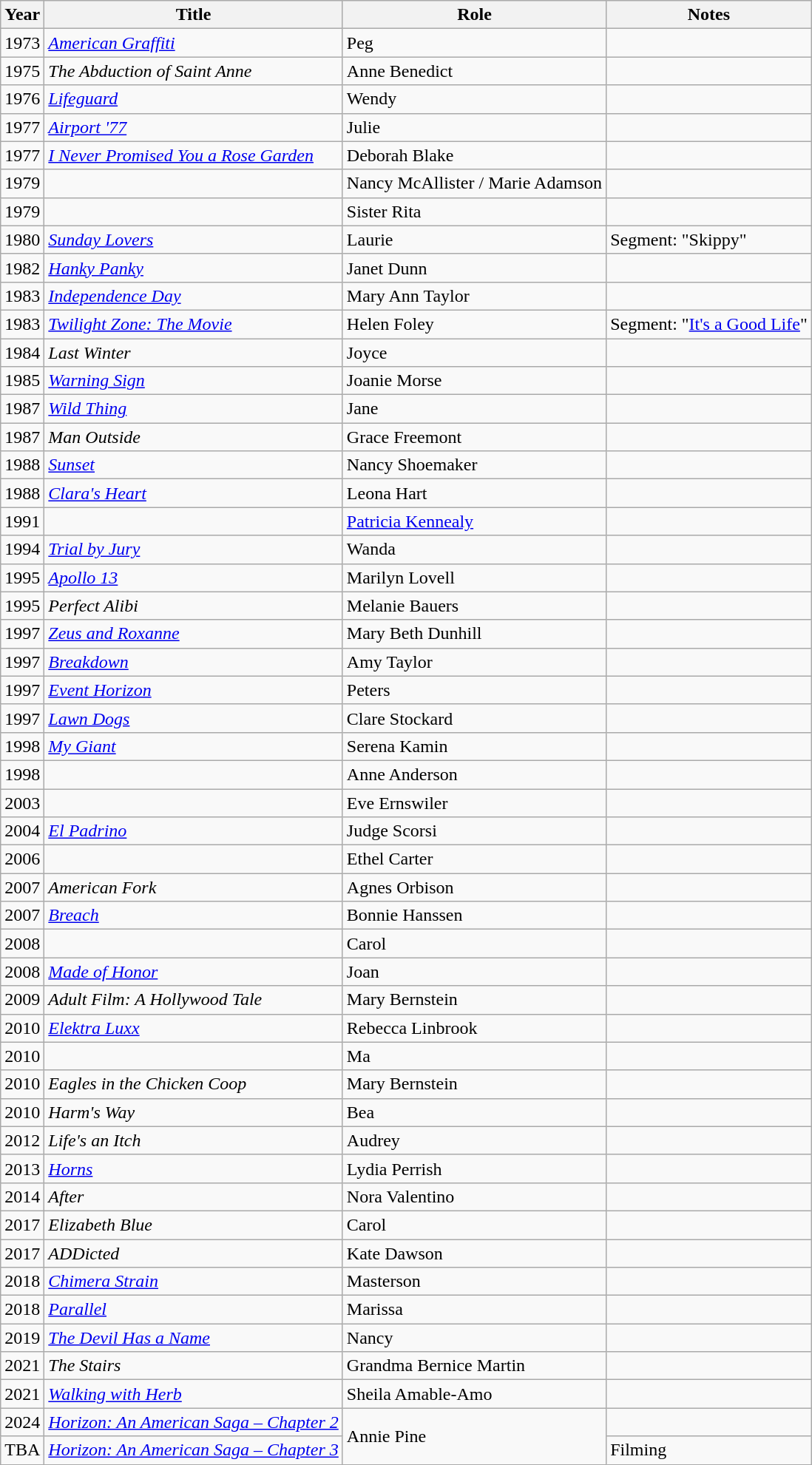<table class="wikitable sortable">
<tr>
<th>Year</th>
<th>Title</th>
<th>Role</th>
<th class="unsortable">Notes</th>
</tr>
<tr>
<td>1973</td>
<td><em><a href='#'>American Graffiti</a></em></td>
<td>Peg</td>
<td></td>
</tr>
<tr>
<td>1975</td>
<td><em>The Abduction of Saint Anne</em></td>
<td>Anne Benedict</td>
<td></td>
</tr>
<tr>
<td>1976</td>
<td><em><a href='#'>Lifeguard</a></em></td>
<td>Wendy</td>
<td></td>
</tr>
<tr>
<td>1977</td>
<td><em><a href='#'>Airport '77</a></em></td>
<td>Julie</td>
<td></td>
</tr>
<tr>
<td>1977</td>
<td><em><a href='#'>I Never Promised You a Rose Garden</a></em></td>
<td>Deborah Blake</td>
<td></td>
</tr>
<tr>
<td>1979</td>
<td><em></em></td>
<td>Nancy McAllister / Marie Adamson</td>
<td></td>
</tr>
<tr>
<td>1979</td>
<td><em></em></td>
<td>Sister Rita</td>
<td></td>
</tr>
<tr>
<td>1980</td>
<td><em><a href='#'>Sunday Lovers</a></em></td>
<td>Laurie</td>
<td>Segment: "Skippy"</td>
</tr>
<tr>
<td>1982</td>
<td><em><a href='#'>Hanky Panky</a></em></td>
<td>Janet Dunn</td>
<td></td>
</tr>
<tr>
<td>1983</td>
<td><em><a href='#'>Independence Day</a></em></td>
<td>Mary Ann Taylor</td>
<td></td>
</tr>
<tr>
<td>1983</td>
<td><em><a href='#'>Twilight Zone: The Movie</a></em></td>
<td>Helen Foley</td>
<td>Segment: "<a href='#'>It's a Good Life</a>"</td>
</tr>
<tr>
<td>1984</td>
<td><em>Last Winter</em></td>
<td>Joyce</td>
<td></td>
</tr>
<tr>
<td>1985</td>
<td><em><a href='#'>Warning Sign</a></em></td>
<td>Joanie Morse</td>
<td></td>
</tr>
<tr>
<td>1987</td>
<td><em><a href='#'>Wild Thing</a></em></td>
<td>Jane</td>
<td></td>
</tr>
<tr>
<td>1987</td>
<td><em>Man Outside</em></td>
<td>Grace Freemont</td>
<td></td>
</tr>
<tr>
<td>1988</td>
<td><em><a href='#'>Sunset</a></em></td>
<td>Nancy Shoemaker</td>
<td></td>
</tr>
<tr>
<td>1988</td>
<td><em><a href='#'>Clara's Heart</a></em></td>
<td>Leona Hart</td>
<td></td>
</tr>
<tr>
<td>1991</td>
<td><em></em></td>
<td><a href='#'>Patricia Kennealy</a></td>
<td></td>
</tr>
<tr>
<td>1994</td>
<td><em><a href='#'>Trial by Jury</a></em></td>
<td>Wanda</td>
<td></td>
</tr>
<tr>
<td>1995</td>
<td><em><a href='#'>Apollo 13</a></em></td>
<td>Marilyn Lovell</td>
<td></td>
</tr>
<tr>
<td>1995</td>
<td><em>Perfect Alibi</em></td>
<td>Melanie Bauers</td>
<td></td>
</tr>
<tr>
<td>1997</td>
<td><em><a href='#'>Zeus and Roxanne</a></em></td>
<td>Mary Beth Dunhill</td>
<td></td>
</tr>
<tr>
<td>1997</td>
<td><em><a href='#'>Breakdown</a></em></td>
<td>Amy Taylor</td>
<td></td>
</tr>
<tr>
<td>1997</td>
<td><em><a href='#'>Event Horizon</a></em></td>
<td>Peters</td>
<td></td>
</tr>
<tr>
<td>1997</td>
<td><em><a href='#'>Lawn Dogs</a></em></td>
<td>Clare Stockard</td>
<td></td>
</tr>
<tr>
<td>1998</td>
<td><em><a href='#'>My Giant</a></em></td>
<td>Serena Kamin</td>
<td></td>
</tr>
<tr>
<td>1998</td>
<td><em></em></td>
<td>Anne Anderson</td>
<td></td>
</tr>
<tr>
<td>2003</td>
<td><em></em></td>
<td>Eve Ernswiler</td>
<td></td>
</tr>
<tr>
<td>2004</td>
<td><em><a href='#'>El Padrino</a></em></td>
<td>Judge Scorsi</td>
<td></td>
</tr>
<tr>
<td>2006</td>
<td><em></em></td>
<td>Ethel Carter</td>
<td></td>
</tr>
<tr>
<td>2007</td>
<td><em>American Fork</em></td>
<td>Agnes Orbison</td>
<td></td>
</tr>
<tr>
<td>2007</td>
<td><em><a href='#'>Breach</a></em></td>
<td>Bonnie Hanssen</td>
<td></td>
</tr>
<tr>
<td>2008</td>
<td><em></em></td>
<td>Carol</td>
<td></td>
</tr>
<tr>
<td>2008</td>
<td><em><a href='#'>Made of Honor</a></em></td>
<td>Joan</td>
<td></td>
</tr>
<tr>
<td>2009</td>
<td><em>Adult Film: A Hollywood Tale</em></td>
<td>Mary Bernstein</td>
<td></td>
</tr>
<tr>
<td>2010</td>
<td><em><a href='#'>Elektra Luxx</a></em></td>
<td>Rebecca Linbrook</td>
<td></td>
</tr>
<tr>
<td>2010</td>
<td><em></em></td>
<td>Ma</td>
<td></td>
</tr>
<tr>
<td>2010</td>
<td><em>Eagles in the Chicken Coop</em></td>
<td>Mary Bernstein</td>
<td></td>
</tr>
<tr>
<td>2010</td>
<td><em>Harm's Way</em></td>
<td>Bea</td>
<td></td>
</tr>
<tr>
<td>2012</td>
<td><em>Life's an Itch</em></td>
<td>Audrey</td>
<td></td>
</tr>
<tr>
<td>2013</td>
<td><em><a href='#'>Horns</a></em></td>
<td>Lydia Perrish</td>
<td></td>
</tr>
<tr>
<td>2014</td>
<td><em>After</em></td>
<td>Nora Valentino</td>
<td></td>
</tr>
<tr>
<td>2017</td>
<td><em>Elizabeth Blue</em></td>
<td>Carol</td>
<td></td>
</tr>
<tr>
<td>2017</td>
<td><em>ADDicted</em></td>
<td>Kate Dawson</td>
<td></td>
</tr>
<tr>
<td>2018</td>
<td><em><a href='#'>Chimera Strain</a></em></td>
<td>Masterson</td>
<td></td>
</tr>
<tr>
<td>2018</td>
<td><em><a href='#'>Parallel</a></em></td>
<td>Marissa</td>
<td></td>
</tr>
<tr>
<td>2019</td>
<td><em><a href='#'>The Devil Has a Name</a></em></td>
<td>Nancy</td>
<td></td>
</tr>
<tr>
<td>2021</td>
<td><em>The Stairs</em></td>
<td>Grandma Bernice Martin</td>
<td></td>
</tr>
<tr>
<td>2021</td>
<td><em><a href='#'>Walking with Herb</a></em></td>
<td>Sheila Amable-Amo</td>
<td></td>
</tr>
<tr>
<td>2024</td>
<td><em><a href='#'>Horizon: An American Saga – Chapter 2</a></em></td>
<td rowspan="2">Annie Pine</td>
<td></td>
</tr>
<tr>
<td>TBA</td>
<td><em><a href='#'>Horizon: An American Saga – Chapter 3</a></em></td>
<td>Filming</td>
</tr>
</table>
